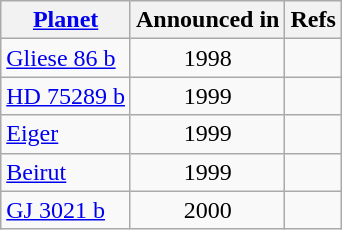<table class="wikitable" style="text-align: center;">
<tr>
<th><a href='#'>Planet</a></th>
<th>Announced in</th>
<th>Refs</th>
</tr>
<tr>
<td align=left><a href='#'>Gliese 86 b</a></td>
<td>1998</td>
<td></td>
</tr>
<tr>
<td align=left><a href='#'>HD 75289 b</a></td>
<td>1999</td>
<td></td>
</tr>
<tr>
<td align=left><a href='#'>Eiger</a></td>
<td>1999</td>
<td></td>
</tr>
<tr>
<td align=left><a href='#'>Beirut</a></td>
<td>1999</td>
<td></td>
</tr>
<tr>
<td align=left><a href='#'>GJ 3021 b</a></td>
<td>2000</td>
<td></td>
</tr>
</table>
